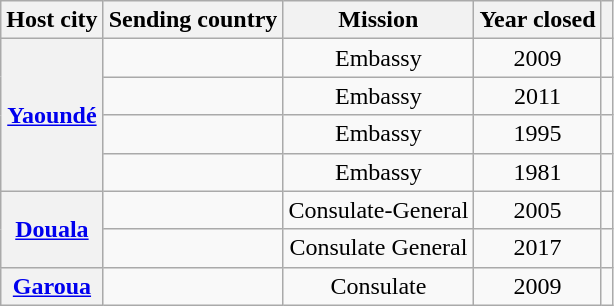<table class="wikitable plainrowheaders">
<tr>
<th scope="col">Host city</th>
<th scope="col">Sending country</th>
<th scope="col">Mission</th>
<th scope="col">Year closed</th>
<th scope="col"></th>
</tr>
<tr>
<th rowspan="4"><a href='#'>Yaoundé</a></th>
<td></td>
<td style="text-align:center;">Embassy</td>
<td style="text-align:center;">2009</td>
<td style="text-align:center;"></td>
</tr>
<tr>
<td></td>
<td style="text-align:center;">Embassy</td>
<td style="text-align:center;">2011</td>
<td style="text-align:center;"></td>
</tr>
<tr>
<td></td>
<td style="text-align:center;">Embassy</td>
<td style="text-align:center;">1995</td>
<td style="text-align:center;"></td>
</tr>
<tr>
<td></td>
<td style="text-align:center;">Embassy</td>
<td style="text-align:center;">1981</td>
<td style="text-align:center;"></td>
</tr>
<tr>
<th rowspan="2"><a href='#'>Douala</a></th>
<td></td>
<td style="text-align:center;">Consulate-General</td>
<td style="text-align:center;">2005</td>
<td style="text-align:center;"></td>
</tr>
<tr>
<td></td>
<td style="text-align:center;">Consulate General</td>
<td style="text-align:center;">2017</td>
<td style="text-align:center;"></td>
</tr>
<tr>
<th><a href='#'>Garoua</a></th>
<td></td>
<td style="text-align:center;">Consulate</td>
<td style="text-align:center;">2009</td>
<td style="text-align:center;"></td>
</tr>
</table>
